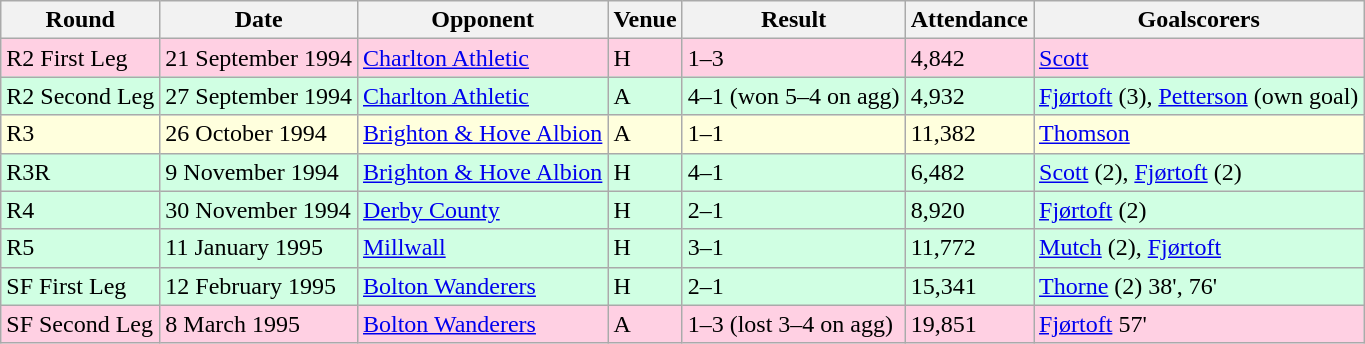<table class="wikitable">
<tr>
<th>Round</th>
<th>Date</th>
<th>Opponent</th>
<th>Venue</th>
<th>Result</th>
<th>Attendance</th>
<th>Goalscorers</th>
</tr>
<tr style="background-color: #ffd0e3;">
<td>R2 First Leg</td>
<td>21 September 1994</td>
<td><a href='#'>Charlton Athletic</a></td>
<td>H</td>
<td>1–3</td>
<td>4,842</td>
<td><a href='#'>Scott</a></td>
</tr>
<tr style="background-color: #d0ffe3;">
<td>R2 Second Leg</td>
<td>27 September 1994</td>
<td><a href='#'>Charlton Athletic</a></td>
<td>A</td>
<td>4–1 (won 5–4 on agg)</td>
<td>4,932</td>
<td><a href='#'>Fjørtoft</a> (3), <a href='#'>Petterson</a> (own goal)</td>
</tr>
<tr style="background-color: #ffffdd;">
<td>R3</td>
<td>26 October 1994</td>
<td><a href='#'>Brighton & Hove Albion</a></td>
<td>A</td>
<td>1–1</td>
<td>11,382</td>
<td><a href='#'>Thomson</a></td>
</tr>
<tr style="background-color: #d0ffe3;">
<td>R3R</td>
<td>9 November 1994</td>
<td><a href='#'>Brighton & Hove Albion</a></td>
<td>H</td>
<td>4–1</td>
<td>6,482</td>
<td><a href='#'>Scott</a> (2), <a href='#'>Fjørtoft</a> (2)</td>
</tr>
<tr style="background-color: #d0ffe3;">
<td>R4</td>
<td>30 November 1994</td>
<td><a href='#'>Derby County</a></td>
<td>H</td>
<td>2–1</td>
<td>8,920</td>
<td><a href='#'>Fjørtoft</a> (2)</td>
</tr>
<tr style="background-color: #d0ffe3;">
<td>R5</td>
<td>11 January 1995</td>
<td><a href='#'>Millwall</a></td>
<td>H</td>
<td>3–1</td>
<td>11,772</td>
<td><a href='#'>Mutch</a> (2), <a href='#'>Fjørtoft</a></td>
</tr>
<tr style="background-color: #d0ffe3;">
<td>SF First Leg</td>
<td>12 February 1995</td>
<td><a href='#'>Bolton Wanderers</a></td>
<td>H</td>
<td>2–1</td>
<td>15,341</td>
<td><a href='#'>Thorne</a> (2) 38', 76'</td>
</tr>
<tr style="background-color: #ffd0e3;">
<td>SF Second Leg</td>
<td>8 March 1995</td>
<td><a href='#'>Bolton Wanderers</a></td>
<td>A</td>
<td>1–3 (lost 3–4 on agg)</td>
<td>19,851</td>
<td><a href='#'>Fjørtoft</a> 57'</td>
</tr>
</table>
